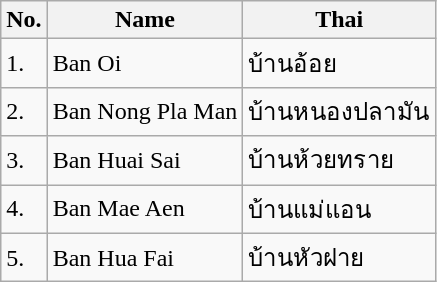<table class="wikitable sortable">
<tr>
<th>No.</th>
<th>Name</th>
<th>Thai</th>
</tr>
<tr>
<td>1.</td>
<td>Ban Oi</td>
<td>บ้านอ้อย</td>
</tr>
<tr>
<td>2.</td>
<td>Ban Nong Pla Man</td>
<td>บ้านหนองปลามัน</td>
</tr>
<tr>
<td>3.</td>
<td>Ban Huai Sai</td>
<td>บ้านห้วยทราย</td>
</tr>
<tr>
<td>4.</td>
<td>Ban Mae Aen</td>
<td>บ้านแม่แอน</td>
</tr>
<tr>
<td>5.</td>
<td>Ban Hua Fai</td>
<td>บ้านหัวฝาย</td>
</tr>
</table>
